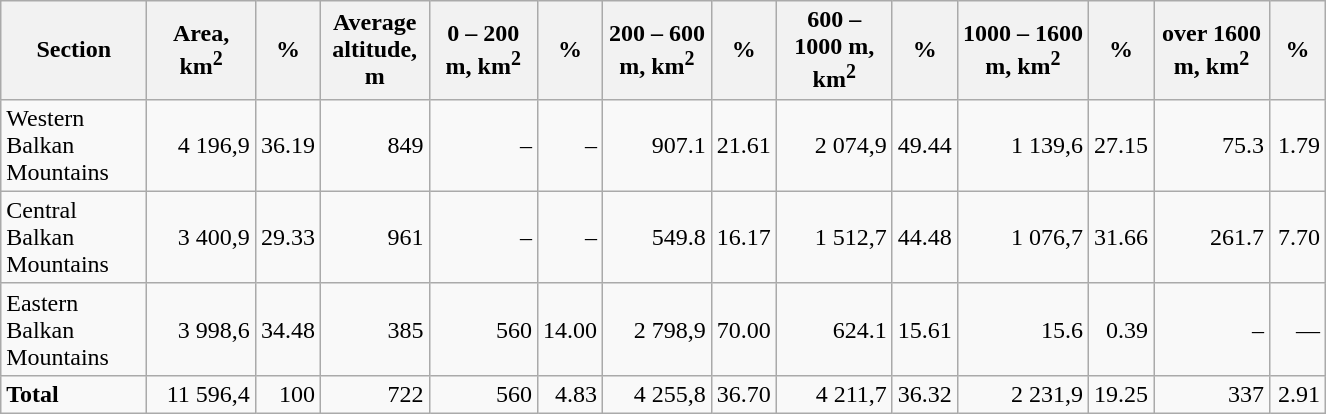<table class="wikitable">
<tr>
<th width="90">Section</th>
<th width="65">Area,<br>km<sup>2</sup></th>
<th width="30">%</th>
<th width="65">Average altitude, m</th>
<th width="65">0 – 200 m, km<sup>2</sup></th>
<th width="30">%</th>
<th width="65">200 – 600 m, km<sup>2</sup></th>
<th width="30">%</th>
<th width="70">600 – 1000 m, km<sup>2</sup></th>
<th width="30">%</th>
<th width="80">1000 – 1600 m, km<sup>2</sup></th>
<th width="30">%</th>
<th width="70">over 1600 m, km<sup>2</sup></th>
<th width="30">%</th>
</tr>
<tr>
<td>Western Balkan Mountains</td>
<td align="right">4 196,9</td>
<td align="right">36.19</td>
<td align="right">849</td>
<td align="right">–</td>
<td align="right">–</td>
<td align="right">907.1</td>
<td align="right">21.61</td>
<td align="right">2 074,9</td>
<td align="right">49.44</td>
<td align="right">1 139,6</td>
<td align="right">27.15</td>
<td align="right">75.3</td>
<td align="right">1.79</td>
</tr>
<tr>
<td>Central Balkan Mountains</td>
<td align="right">3 400,9</td>
<td align="right">29.33</td>
<td align="right">961</td>
<td align="right">–</td>
<td align="right">–</td>
<td align="right">549.8</td>
<td align="right">16.17</td>
<td align="right">1 512,7</td>
<td align="right">44.48</td>
<td align="right">1 076,7</td>
<td align="right">31.66</td>
<td align="right">261.7</td>
<td align="right">7.70</td>
</tr>
<tr>
<td>Eastern Balkan Mountains</td>
<td align="right">3 998,6</td>
<td align="right">34.48</td>
<td align="right">385</td>
<td align="right">560</td>
<td align="right">14.00</td>
<td align="right">2 798,9</td>
<td align="right">70.00</td>
<td align="right">624.1</td>
<td align="right">15.61</td>
<td align="right">15.6</td>
<td align="right">0.39</td>
<td align="right">–</td>
<td align="right">—</td>
</tr>
<tr>
<td><strong>Total</strong></td>
<td align="right">11 596,4</td>
<td align="right">100</td>
<td align="right">722</td>
<td align="right">560</td>
<td align="right">4.83</td>
<td align="right">4 255,8</td>
<td align="right">36.70</td>
<td align="right">4 211,7</td>
<td align="right">36.32</td>
<td align="right">2 231,9</td>
<td align="right">19.25</td>
<td align="right">337</td>
<td align="right">2.91</td>
</tr>
</table>
